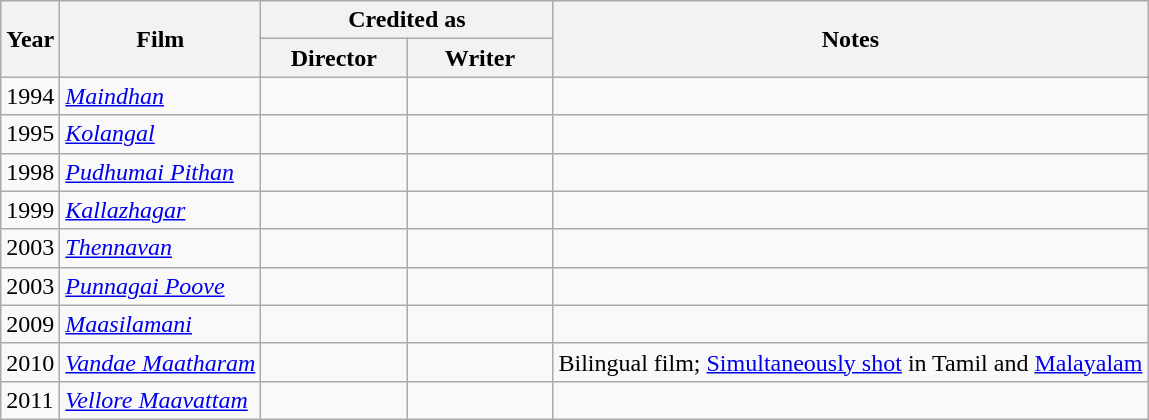<table class="wikitable sortable">
<tr>
<th rowspan="2">Year</th>
<th rowspan="2">Film</th>
<th colspan="2">Credited as</th>
<th rowspan="2" class="unsortable">Notes</th>
</tr>
<tr>
<th style="width:90px;">Director</th>
<th style="width:90px;">Writer</th>
</tr>
<tr>
<td>1994</td>
<td><em><a href='#'>Maindhan</a></em></td>
<td></td>
<td></td>
<td></td>
</tr>
<tr>
<td>1995</td>
<td><em><a href='#'>Kolangal</a></em></td>
<td></td>
<td></td>
<td></td>
</tr>
<tr>
<td>1998</td>
<td><em><a href='#'>Pudhumai Pithan</a></em></td>
<td></td>
<td></td>
<td></td>
</tr>
<tr>
<td>1999</td>
<td><em><a href='#'>Kallazhagar</a></em></td>
<td></td>
<td></td>
<td></td>
</tr>
<tr>
<td>2003</td>
<td><em><a href='#'>Thennavan</a></em></td>
<td></td>
<td></td>
<td></td>
</tr>
<tr>
<td>2003</td>
<td><em><a href='#'>Punnagai Poove</a></em></td>
<td></td>
<td></td>
<td></td>
</tr>
<tr>
<td>2009</td>
<td><em><a href='#'>Maasilamani</a></em></td>
<td></td>
<td></td>
<td></td>
</tr>
<tr>
<td>2010</td>
<td><em><a href='#'>Vandae Maatharam</a></em></td>
<td></td>
<td></td>
<td>Bilingual film; <a href='#'>Simultaneously shot</a> in Tamil and <a href='#'>Malayalam</a></td>
</tr>
<tr>
<td>2011</td>
<td><em><a href='#'>Vellore Maavattam</a></em></td>
<td></td>
<td></td>
<td></td>
</tr>
</table>
